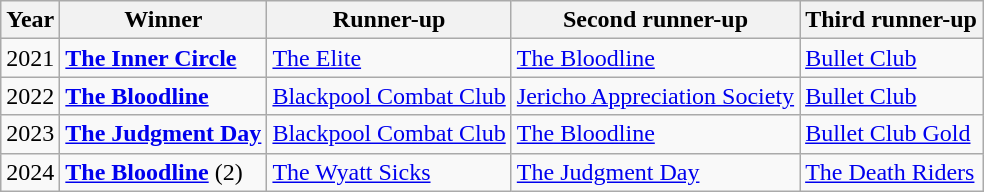<table class="wikitable">
<tr>
<th>Year</th>
<th>Winner</th>
<th>Runner-up</th>
<th>Second runner-up</th>
<th>Third runner-up</th>
</tr>
<tr>
<td>2021</td>
<td><strong><a href='#'>The Inner Circle</a></strong></td>
<td><a href='#'>The Elite</a></td>
<td><a href='#'>The Bloodline</a></td>
<td><a href='#'>Bullet Club</a></td>
</tr>
<tr>
<td>2022</td>
<td><strong><a href='#'>The Bloodline</a></strong></td>
<td><a href='#'>Blackpool Combat Club</a></td>
<td><a href='#'>Jericho Appreciation Society</a></td>
<td><a href='#'>Bullet Club</a></td>
</tr>
<tr>
<td>2023</td>
<td><strong><a href='#'>The Judgment Day</a></strong></td>
<td><a href='#'>Blackpool Combat Club</a></td>
<td><a href='#'>The Bloodline</a></td>
<td><a href='#'>Bullet Club Gold</a></td>
</tr>
<tr>
<td>2024</td>
<td><strong><a href='#'>The Bloodline</a></strong> (2)</td>
<td><a href='#'>The Wyatt Sicks</a></td>
<td><a href='#'>The Judgment Day</a></td>
<td><a href='#'>The Death Riders</a></td>
</tr>
</table>
